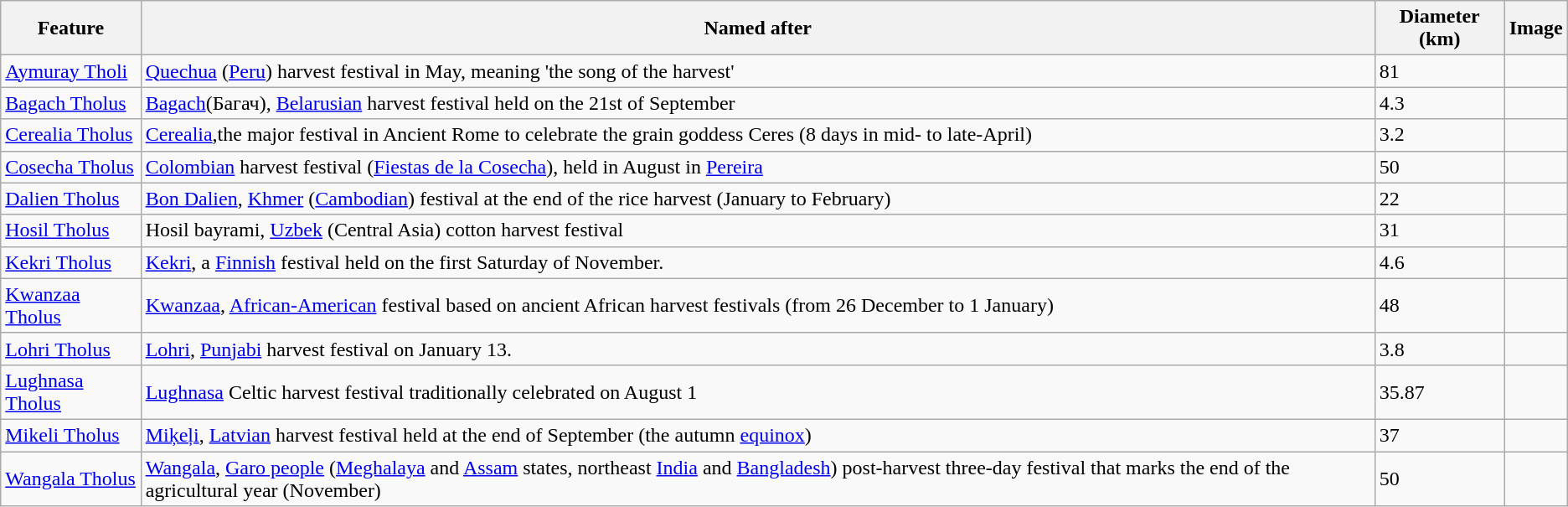<table class="wikitable sortable">
<tr>
<th class="unsortable">Feature</th>
<th class="unsortable">Named after</th>
<th>Diameter (km)</th>
<th class="unsortable">Image</th>
</tr>
<tr>
<td><a href='#'>Aymuray Tholi</a></td>
<td><a href='#'>Quechua</a> (<a href='#'>Peru</a>) harvest festival in May, meaning 'the song of the harvest'</td>
<td>81</td>
<td></td>
</tr>
<tr>
<td><a href='#'>Bagach Tholus</a></td>
<td><a href='#'>Bagach</a>(Багач), <a href='#'>Belarusian</a> harvest festival held on the 21st of September</td>
<td>4.3</td>
<td></td>
</tr>
<tr>
<td><a href='#'>Cerealia Tholus</a></td>
<td><a href='#'>Cerealia</a>,the major festival in Ancient Rome to celebrate the grain goddess Ceres (8 days in mid- to late-April)</td>
<td>3.2</td>
<td></td>
</tr>
<tr>
<td><a href='#'>Cosecha Tholus</a></td>
<td><a href='#'>Colombian</a> harvest festival (<a href='#'>Fiestas de la Cosecha</a>), held in August in <a href='#'>Pereira</a></td>
<td>50</td>
<td></td>
</tr>
<tr>
<td><a href='#'>Dalien Tholus</a></td>
<td><a href='#'>Bon Dalien</a>, <a href='#'>Khmer</a> (<a href='#'>Cambodian</a>) festival at the end of the rice harvest (January to February)</td>
<td>22</td>
<td></td>
</tr>
<tr>
<td><a href='#'>Hosil Tholus</a></td>
<td>Hosil bayrami, <a href='#'>Uzbek</a> (Central Asia) cotton harvest festival</td>
<td>31</td>
<td></td>
</tr>
<tr>
<td><a href='#'>Kekri Tholus</a></td>
<td><a href='#'>Kekri</a>, a <a href='#'>Finnish</a> festival held on the first Saturday of November.</td>
<td>4.6</td>
<td></td>
</tr>
<tr>
<td><a href='#'>Kwanzaa Tholus</a></td>
<td><a href='#'>Kwanzaa</a>, <a href='#'>African-American</a> festival based on ancient African harvest festivals (from 26 December to 1 January)</td>
<td>48</td>
<td></td>
</tr>
<tr>
<td><a href='#'>Lohri Tholus</a></td>
<td><a href='#'>Lohri</a>, <a href='#'>Punjabi</a> harvest festival on January 13.</td>
<td>3.8</td>
<td></td>
</tr>
<tr>
<td><a href='#'>Lughnasa Tholus</a></td>
<td><a href='#'>Lughnasa</a> Celtic harvest festival traditionally celebrated on August 1</td>
<td>35.87</td>
<td></td>
</tr>
<tr>
<td><a href='#'>Mikeli Tholus</a></td>
<td><a href='#'>Miķeļi</a>, <a href='#'>Latvian</a> harvest festival held at the end of September (the autumn <a href='#'>equinox</a>)</td>
<td>37</td>
<td></td>
</tr>
<tr>
<td><a href='#'>Wangala Tholus</a></td>
<td><a href='#'>Wangala</a>, <a href='#'>Garo people</a> (<a href='#'>Meghalaya</a> and <a href='#'>Assam</a> states, northeast <a href='#'>India</a> and <a href='#'>Bangladesh</a>) post-harvest three-day festival that marks the end of the agricultural year (November)</td>
<td>50</td>
<td></td>
</tr>
</table>
